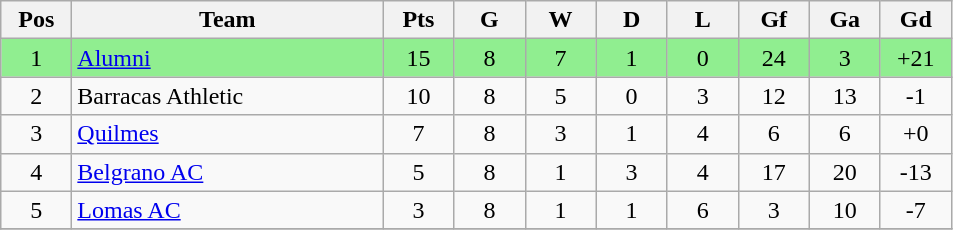<table class="wikitable" style="text-align:center">
<tr>
<th width=40px>Pos</th>
<th width=200px>Team</th>
<th width=40px>Pts</th>
<th width=40px>G</th>
<th width=40px>W</th>
<th width=40px>D</th>
<th width=40px>L</th>
<th width=40px>Gf</th>
<th width=40px>Ga</th>
<th width=40px>Gd</th>
</tr>
<tr bgcolor="lightgreen">
<td>1</td>
<td align=left><a href='#'>Alumni</a></td>
<td>15</td>
<td>8</td>
<td>7</td>
<td>1</td>
<td>0</td>
<td>24</td>
<td>3</td>
<td>+21</td>
</tr>
<tr>
<td>2</td>
<td align=left>Barracas Athletic</td>
<td>10</td>
<td>8</td>
<td>5</td>
<td>0</td>
<td>3</td>
<td>12</td>
<td>13</td>
<td>-1</td>
</tr>
<tr>
<td>3</td>
<td align=left><a href='#'>Quilmes</a></td>
<td>7</td>
<td>8</td>
<td>3</td>
<td>1</td>
<td>4</td>
<td>6</td>
<td>6</td>
<td>+0</td>
</tr>
<tr>
<td>4</td>
<td align=left><a href='#'>Belgrano AC</a></td>
<td>5</td>
<td>8</td>
<td>1</td>
<td>3</td>
<td>4</td>
<td>17</td>
<td>20</td>
<td>-13</td>
</tr>
<tr>
<td>5</td>
<td align=left><a href='#'>Lomas AC</a></td>
<td>3</td>
<td>8</td>
<td>1</td>
<td>1</td>
<td>6</td>
<td>3</td>
<td>10</td>
<td>-7</td>
</tr>
<tr>
</tr>
</table>
